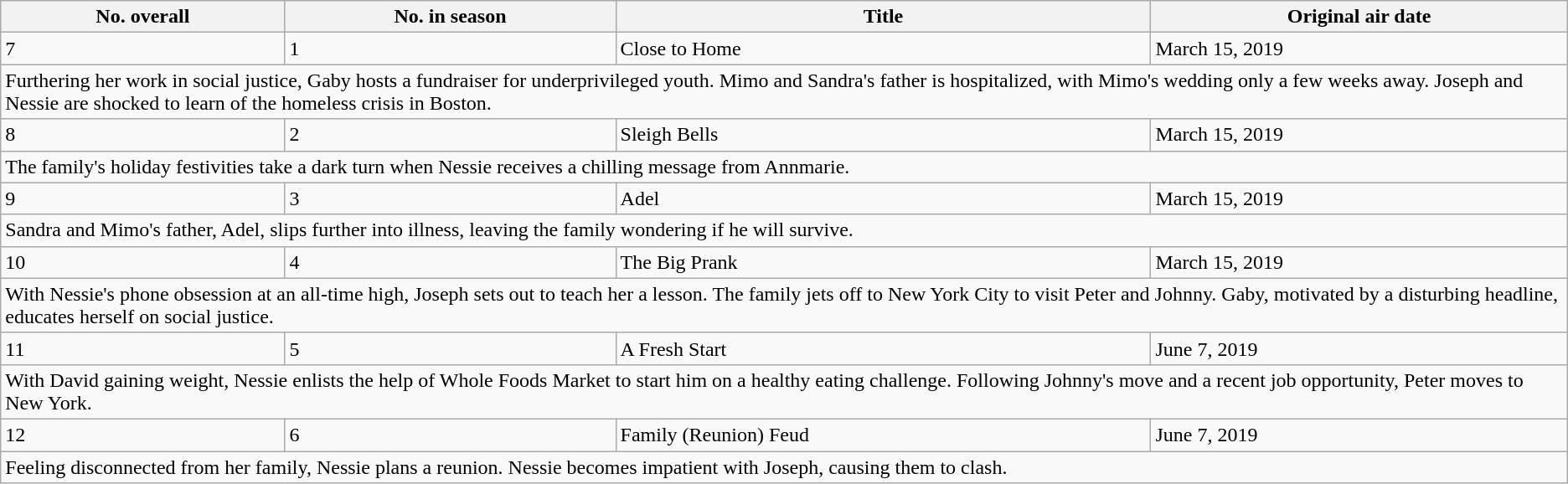<table class="wikitable">
<tr>
<th>No. overall</th>
<th>No. in season</th>
<th>Title</th>
<th>Original air date</th>
</tr>
<tr>
<td>7</td>
<td>1</td>
<td>Close to Home</td>
<td>March 15, 2019</td>
</tr>
<tr>
<td colspan="4">Furthering her work in social justice, Gaby hosts a fundraiser for underprivileged youth. Mimo and Sandra's father is hospitalized, with Mimo's wedding only a few weeks away. Joseph and Nessie are shocked to learn of the homeless crisis in Boston.</td>
</tr>
<tr>
<td>8</td>
<td>2</td>
<td>Sleigh Bells</td>
<td>March 15, 2019</td>
</tr>
<tr>
<td colspan="4">The family's holiday festivities take a dark turn when Nessie receives a chilling message from Annmarie.</td>
</tr>
<tr>
<td>9</td>
<td>3</td>
<td>Adel</td>
<td>March 15, 2019</td>
</tr>
<tr>
<td colspan="4">Sandra and Mimo's father, Adel, slips further into illness, leaving the family wondering if he will survive.</td>
</tr>
<tr>
<td>10</td>
<td>4</td>
<td>The Big Prank</td>
<td>March 15, 2019</td>
</tr>
<tr>
<td colspan="4">With Nessie's phone obsession at an all-time high, Joseph sets out to teach her a lesson. The family jets off to New York City to visit Peter and Johnny. Gaby, motivated by a disturbing headline, educates herself on social justice.</td>
</tr>
<tr>
<td>11</td>
<td>5</td>
<td>A Fresh Start</td>
<td>June 7, 2019</td>
</tr>
<tr>
<td colspan="4">With David gaining weight, Nessie enlists the help of Whole Foods Market to start him on a healthy eating challenge. Following Johnny's move and a recent job opportunity, Peter moves to New York.</td>
</tr>
<tr>
<td>12</td>
<td>6</td>
<td>Family (Reunion) Feud</td>
<td>June 7, 2019</td>
</tr>
<tr>
<td colspan="4">Feeling disconnected from her family, Nessie plans a reunion. Nessie becomes impatient with Joseph, causing them to clash.</td>
</tr>
</table>
